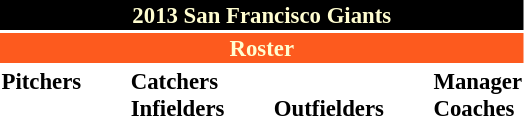<table class="toccolours" style="font-size: 95%;">
<tr>
<th colspan="10" style="background:black; color:#fffdd0; text-align:center;">2013 San Francisco Giants</th>
</tr>
<tr>
<td colspan="10" style="background:#fd5a1e; color:#fffdd0; text-align:center;"><strong>Roster</strong></td>
</tr>
<tr>
<td valign="top"><strong>Pitchers</strong><br>



















</td>
<td style="width:25px;"></td>
<td valign="top"><strong>Catchers</strong><br>



<strong>Infielders</strong>








</td>
<td style="width:25px;"></td>
<td valign="top"><br><strong>Outfielders</strong>









</td>
<td style="width:25px;"></td>
<td valign="top"><strong>Manager</strong><br>
<strong>Coaches</strong>
 
 
 
 
 
 
 
 </td>
</tr>
</table>
